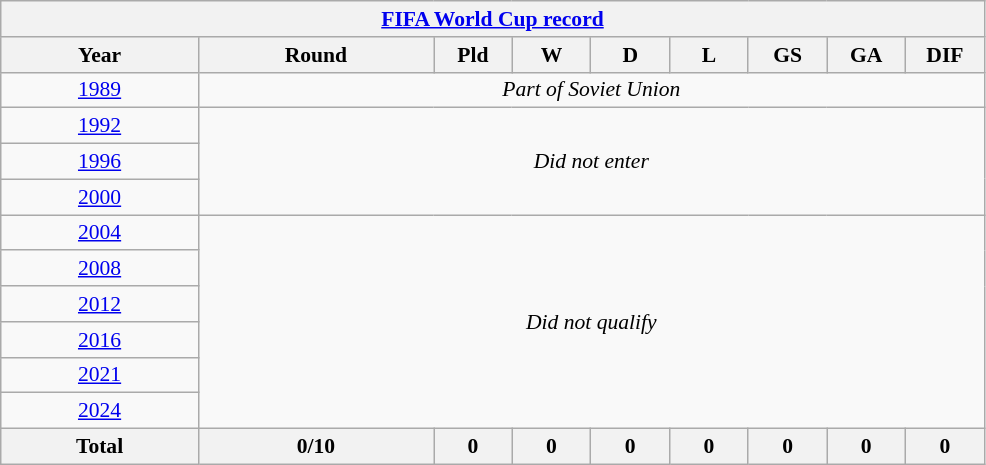<table class="wikitable" style="text-align: center;font-size:90%;">
<tr>
<th colspan=9><a href='#'>FIFA World Cup record</a></th>
</tr>
<tr>
<th width=125px>Year</th>
<th width=150px>Round</th>
<th width=8%>Pld</th>
<th width=8%>W</th>
<th width=8%>D</th>
<th width=8%>L</th>
<th width=8%>GS</th>
<th width=8%>GA</th>
<th width=8%>DIF</th>
</tr>
<tr>
<td> <a href='#'>1989</a></td>
<td colspan="8"><em>Part of Soviet Union</em></td>
</tr>
<tr - bgcolor=>
<td> <a href='#'>1992</a></td>
<td colspan="8" rowspan="3"><em>Did not enter</em></td>
</tr>
<tr - bgcolor=>
<td> <a href='#'>1996</a></td>
</tr>
<tr - bgcolor=>
<td> <a href='#'>2000</a></td>
</tr>
<tr - bgcolor=>
<td> <a href='#'>2004</a></td>
<td colspan="8" rowspan="6"><em>Did not qualify</em></td>
</tr>
<tr - bgcolor=>
<td> <a href='#'>2008</a></td>
</tr>
<tr - bgcolor=>
<td> <a href='#'>2012</a></td>
</tr>
<tr - bgcolor=>
<td> <a href='#'>2016</a></td>
</tr>
<tr - bgcolor=>
<td> <a href='#'>2021</a></td>
</tr>
<tr - bgcolor=>
<td> <a href='#'>2024</a></td>
</tr>
<tr>
<th><strong>Total</strong></th>
<th>0/10</th>
<th>0</th>
<th>0</th>
<th>0</th>
<th>0</th>
<th>0</th>
<th>0</th>
<th>0</th>
</tr>
</table>
